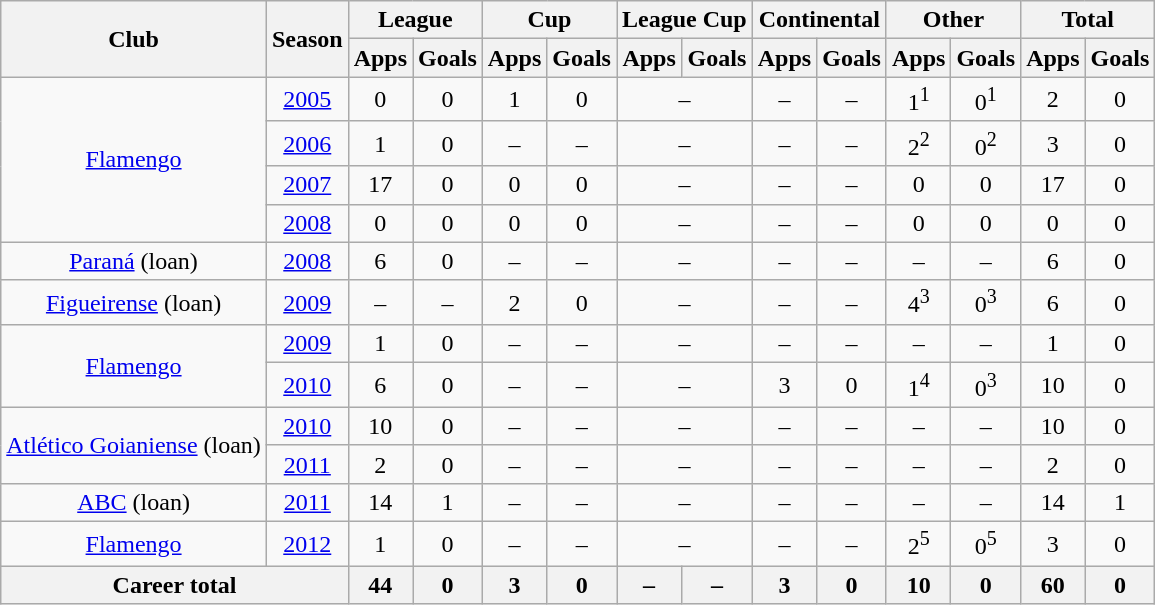<table class="wikitable" style="text-align: center;">
<tr>
<th rowspan="2">Club</th>
<th rowspan="2">Season</th>
<th colspan="2">League</th>
<th colspan="2">Cup</th>
<th colspan="2">League Cup</th>
<th colspan="2">Continental</th>
<th colspan="2">Other</th>
<th colspan="2">Total</th>
</tr>
<tr>
<th>Apps</th>
<th>Goals</th>
<th>Apps</th>
<th>Goals</th>
<th>Apps</th>
<th>Goals</th>
<th>Apps</th>
<th>Goals</th>
<th>Apps</th>
<th>Goals</th>
<th>Apps</th>
<th>Goals</th>
</tr>
<tr>
<td rowspan="4"><a href='#'>Flamengo</a></td>
<td><a href='#'>2005</a></td>
<td>0</td>
<td>0</td>
<td>1</td>
<td>0</td>
<td colspan="2">–</td>
<td>–</td>
<td>–</td>
<td>1<sup>1</sup></td>
<td>0<sup>1</sup></td>
<td>2</td>
<td>0</td>
</tr>
<tr>
<td><a href='#'>2006</a></td>
<td>1</td>
<td>0</td>
<td>–</td>
<td>–</td>
<td colspan="2">–</td>
<td>–</td>
<td>–</td>
<td>2<sup>2</sup></td>
<td>0<sup>2</sup></td>
<td>3</td>
<td>0</td>
</tr>
<tr>
<td><a href='#'>2007</a></td>
<td>17</td>
<td>0</td>
<td>0</td>
<td>0</td>
<td colspan="2">–</td>
<td>–</td>
<td>–</td>
<td>0</td>
<td>0</td>
<td>17</td>
<td>0</td>
</tr>
<tr>
<td><a href='#'>2008</a></td>
<td>0</td>
<td>0</td>
<td>0</td>
<td>0</td>
<td colspan="2">–</td>
<td>–</td>
<td>–</td>
<td>0</td>
<td>0</td>
<td>0</td>
<td>0</td>
</tr>
<tr>
<td rowspan="1"><a href='#'>Paraná</a> (loan)</td>
<td><a href='#'>2008</a></td>
<td>6</td>
<td>0</td>
<td>–</td>
<td>–</td>
<td colspan="2">–</td>
<td>–</td>
<td>–</td>
<td>–</td>
<td>–</td>
<td>6</td>
<td>0</td>
</tr>
<tr>
<td rowspan="1"><a href='#'>Figueirense</a> (loan)</td>
<td><a href='#'>2009</a></td>
<td>–</td>
<td>–</td>
<td>2</td>
<td>0</td>
<td colspan="2">–</td>
<td>–</td>
<td>–</td>
<td>4<sup>3</sup></td>
<td>0<sup>3</sup></td>
<td>6</td>
<td>0</td>
</tr>
<tr>
<td rowspan="2"><a href='#'>Flamengo</a></td>
<td><a href='#'>2009</a></td>
<td>1</td>
<td>0</td>
<td>–</td>
<td>–</td>
<td colspan="2">–</td>
<td>–</td>
<td>–</td>
<td>–</td>
<td>–</td>
<td>1</td>
<td>0</td>
</tr>
<tr>
<td><a href='#'>2010</a></td>
<td>6</td>
<td>0</td>
<td>–</td>
<td>–</td>
<td colspan="2">–</td>
<td>3</td>
<td>0</td>
<td>1<sup>4</sup></td>
<td>0<sup>3</sup></td>
<td>10</td>
<td>0</td>
</tr>
<tr>
<td rowspan="2"><a href='#'>Atlético Goianiense</a> (loan)</td>
<td><a href='#'>2010</a></td>
<td>10</td>
<td>0</td>
<td>–</td>
<td>–</td>
<td colspan="2">–</td>
<td>–</td>
<td>–</td>
<td>–</td>
<td>–</td>
<td>10</td>
<td>0</td>
</tr>
<tr>
<td><a href='#'>2011</a></td>
<td>2</td>
<td>0</td>
<td>–</td>
<td>–</td>
<td colspan="2">–</td>
<td>–</td>
<td>–</td>
<td>–</td>
<td>–</td>
<td>2</td>
<td>0</td>
</tr>
<tr>
<td rowspan="1"><a href='#'>ABC</a> (loan)</td>
<td><a href='#'>2011</a></td>
<td>14</td>
<td>1</td>
<td>–</td>
<td>–</td>
<td colspan="2">–</td>
<td>–</td>
<td>–</td>
<td>–</td>
<td>–</td>
<td>14</td>
<td>1</td>
</tr>
<tr>
<td rowspan="1"><a href='#'>Flamengo</a></td>
<td><a href='#'>2012</a></td>
<td>1</td>
<td>0</td>
<td>–</td>
<td>–</td>
<td colspan="2">–</td>
<td>–</td>
<td>–</td>
<td>2<sup>5</sup></td>
<td>0<sup>5</sup></td>
<td>3</td>
<td>0</td>
</tr>
<tr>
<th colspan="2">Career total</th>
<th>44</th>
<th>0</th>
<th>3</th>
<th>0</th>
<th>–</th>
<th>–</th>
<th>3</th>
<th>0</th>
<th>10</th>
<th>0</th>
<th>60</th>
<th>0</th>
</tr>
</table>
